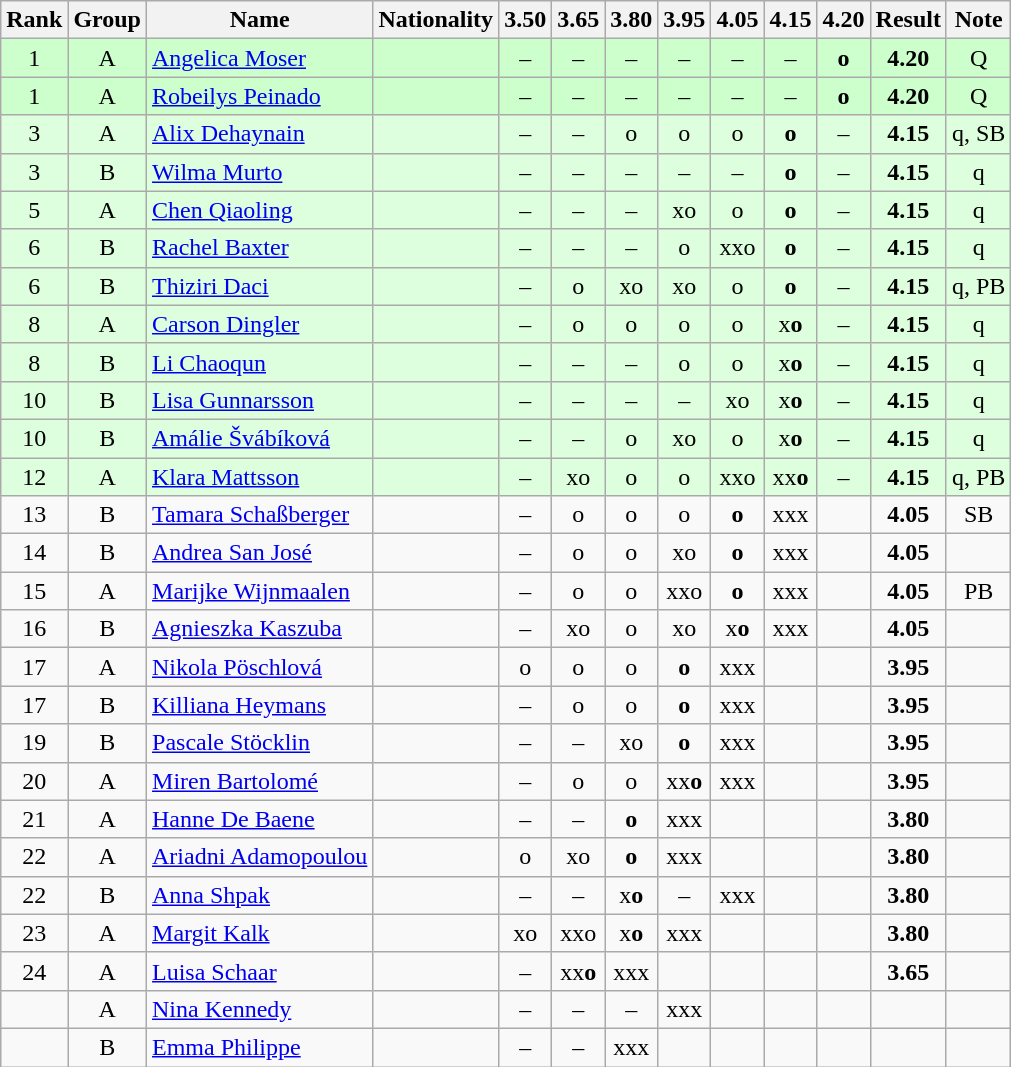<table class="wikitable sortable" style="text-align:center">
<tr>
<th>Rank</th>
<th>Group</th>
<th>Name</th>
<th>Nationality</th>
<th>3.50</th>
<th>3.65</th>
<th>3.80</th>
<th>3.95</th>
<th>4.05</th>
<th>4.15</th>
<th>4.20</th>
<th>Result</th>
<th>Note</th>
</tr>
<tr bgcolor=ccffcc>
<td>1</td>
<td>A</td>
<td align=left><a href='#'>Angelica Moser</a></td>
<td align=left></td>
<td>–</td>
<td>–</td>
<td>–</td>
<td>–</td>
<td>–</td>
<td>–</td>
<td><strong>o</strong></td>
<td><strong>4.20</strong></td>
<td>Q</td>
</tr>
<tr bgcolor=ccffcc>
<td>1</td>
<td>A</td>
<td align=left><a href='#'>Robeilys Peinado</a></td>
<td align=left></td>
<td>–</td>
<td>–</td>
<td>–</td>
<td>–</td>
<td>–</td>
<td>–</td>
<td><strong>o</strong></td>
<td><strong>4.20</strong></td>
<td>Q</td>
</tr>
<tr bgcolor=ddffdd>
<td>3</td>
<td>A</td>
<td align=left><a href='#'>Alix Dehaynain</a></td>
<td align=left></td>
<td>–</td>
<td>–</td>
<td>o</td>
<td>o</td>
<td>o</td>
<td><strong>o</strong></td>
<td>–</td>
<td><strong>4.15</strong></td>
<td>q, SB</td>
</tr>
<tr bgcolor=ddffdd>
<td>3</td>
<td>B</td>
<td align=left><a href='#'>Wilma Murto</a></td>
<td align=left></td>
<td>–</td>
<td>–</td>
<td>–</td>
<td>–</td>
<td>–</td>
<td><strong>o</strong></td>
<td>–</td>
<td><strong>4.15</strong></td>
<td>q</td>
</tr>
<tr bgcolor=ddffdd>
<td>5</td>
<td>A</td>
<td align=left><a href='#'>Chen Qiaoling</a></td>
<td align=left></td>
<td>–</td>
<td>–</td>
<td>–</td>
<td>xo</td>
<td>o</td>
<td><strong>o</strong></td>
<td>–</td>
<td><strong>4.15</strong></td>
<td>q</td>
</tr>
<tr bgcolor=ddffdd>
<td>6</td>
<td>B</td>
<td align=left><a href='#'>Rachel Baxter</a></td>
<td align=left></td>
<td>–</td>
<td>–</td>
<td>–</td>
<td>o</td>
<td>xxo</td>
<td><strong>o</strong></td>
<td>–</td>
<td><strong>4.15</strong></td>
<td>q</td>
</tr>
<tr bgcolor=ddffdd>
<td>6</td>
<td>B</td>
<td align=left><a href='#'>Thiziri Daci</a></td>
<td align=left></td>
<td>–</td>
<td>o</td>
<td>xo</td>
<td>xo</td>
<td>o</td>
<td><strong>o</strong></td>
<td>–</td>
<td><strong>4.15</strong></td>
<td>q, PB</td>
</tr>
<tr bgcolor=ddffdd>
<td>8</td>
<td>A</td>
<td align=left><a href='#'>Carson Dingler</a></td>
<td align=left></td>
<td>–</td>
<td>o</td>
<td>o</td>
<td>o</td>
<td>o</td>
<td>x<strong>o</strong></td>
<td>–</td>
<td><strong>4.15</strong></td>
<td>q</td>
</tr>
<tr bgcolor=ddffdd>
<td>8</td>
<td>B</td>
<td align=left><a href='#'>Li Chaoqun</a></td>
<td align=left></td>
<td>–</td>
<td>–</td>
<td>–</td>
<td>o</td>
<td>o</td>
<td>x<strong>o</strong></td>
<td>–</td>
<td><strong>4.15</strong></td>
<td>q</td>
</tr>
<tr bgcolor=ddffdd>
<td>10</td>
<td>B</td>
<td align=left><a href='#'>Lisa Gunnarsson</a></td>
<td align=left></td>
<td>–</td>
<td>–</td>
<td>–</td>
<td>–</td>
<td>xo</td>
<td>x<strong>o</strong></td>
<td>–</td>
<td><strong>4.15</strong></td>
<td>q</td>
</tr>
<tr bgcolor=ddffdd>
<td>10</td>
<td>B</td>
<td align=left><a href='#'>Amálie Švábíková</a></td>
<td align=left></td>
<td>–</td>
<td>–</td>
<td>o</td>
<td>xo</td>
<td>o</td>
<td>x<strong>o</strong></td>
<td>–</td>
<td><strong>4.15</strong></td>
<td>q</td>
</tr>
<tr bgcolor=ddffdd>
<td>12</td>
<td>A</td>
<td align=left><a href='#'>Klara Mattsson</a></td>
<td align=left></td>
<td>–</td>
<td>xo</td>
<td>o</td>
<td>o</td>
<td>xxo</td>
<td>xx<strong>o</strong></td>
<td>–</td>
<td><strong>4.15</strong></td>
<td>q, PB</td>
</tr>
<tr>
<td>13</td>
<td>B</td>
<td align=left><a href='#'>Tamara Schaßberger</a></td>
<td align=left></td>
<td>–</td>
<td>o</td>
<td>o</td>
<td>o</td>
<td><strong>o</strong></td>
<td>xxx</td>
<td></td>
<td><strong>4.05</strong></td>
<td>SB</td>
</tr>
<tr>
<td>14</td>
<td>B</td>
<td align=left><a href='#'>Andrea San José</a></td>
<td align=left></td>
<td>–</td>
<td>o</td>
<td>o</td>
<td>xo</td>
<td><strong>o</strong></td>
<td>xxx</td>
<td></td>
<td><strong>4.05</strong></td>
<td></td>
</tr>
<tr>
<td>15</td>
<td>A</td>
<td align=left><a href='#'>Marijke Wijnmaalen</a></td>
<td align=left></td>
<td>–</td>
<td>o</td>
<td>o</td>
<td>xxo</td>
<td><strong>o</strong></td>
<td>xxx</td>
<td></td>
<td><strong>4.05</strong></td>
<td>PB</td>
</tr>
<tr>
<td>16</td>
<td>B</td>
<td align=left><a href='#'>Agnieszka Kaszuba</a></td>
<td align=left></td>
<td>–</td>
<td>xo</td>
<td>o</td>
<td>xo</td>
<td>x<strong>o</strong></td>
<td>xxx</td>
<td></td>
<td><strong>4.05</strong></td>
<td></td>
</tr>
<tr>
<td>17</td>
<td>A</td>
<td align=left><a href='#'>Nikola Pöschlová</a></td>
<td align=left></td>
<td>o</td>
<td>o</td>
<td>o</td>
<td><strong>o</strong></td>
<td>xxx</td>
<td></td>
<td></td>
<td><strong>3.95</strong></td>
<td></td>
</tr>
<tr>
<td>17</td>
<td>B</td>
<td align=left><a href='#'>Killiana Heymans</a></td>
<td align=left></td>
<td>–</td>
<td>o</td>
<td>o</td>
<td><strong>o</strong></td>
<td>xxx</td>
<td></td>
<td></td>
<td><strong>3.95</strong></td>
<td></td>
</tr>
<tr>
<td>19</td>
<td>B</td>
<td align=left><a href='#'>Pascale Stöcklin</a></td>
<td align=left></td>
<td>–</td>
<td>–</td>
<td>xo</td>
<td><strong>o</strong></td>
<td>xxx</td>
<td></td>
<td></td>
<td><strong>3.95</strong></td>
<td></td>
</tr>
<tr>
<td>20</td>
<td>A</td>
<td align=left><a href='#'>Miren Bartolomé</a></td>
<td align=left></td>
<td>–</td>
<td>o</td>
<td>o</td>
<td>xx<strong>o</strong></td>
<td>xxx</td>
<td></td>
<td></td>
<td><strong>3.95</strong></td>
<td></td>
</tr>
<tr>
<td>21</td>
<td>A</td>
<td align=left><a href='#'>Hanne De Baene</a></td>
<td align=left></td>
<td>–</td>
<td>–</td>
<td><strong>o</strong></td>
<td>xxx</td>
<td></td>
<td></td>
<td></td>
<td><strong>3.80</strong></td>
<td></td>
</tr>
<tr>
<td>22</td>
<td>A</td>
<td align=left><a href='#'>Ariadni Adamopoulou</a></td>
<td align=left></td>
<td>o</td>
<td>xo</td>
<td><strong>o</strong></td>
<td>xxx</td>
<td></td>
<td></td>
<td></td>
<td><strong>3.80</strong></td>
<td></td>
</tr>
<tr>
<td>22</td>
<td>B</td>
<td align=left><a href='#'>Anna Shpak</a></td>
<td align=left></td>
<td>–</td>
<td>–</td>
<td>x<strong>o</strong></td>
<td>–</td>
<td>xxx</td>
<td></td>
<td></td>
<td><strong>3.80</strong></td>
<td></td>
</tr>
<tr>
<td>23</td>
<td>A</td>
<td align=left><a href='#'>Margit Kalk</a></td>
<td align=left></td>
<td>xo</td>
<td>xxo</td>
<td>x<strong>o</strong></td>
<td>xxx</td>
<td></td>
<td></td>
<td></td>
<td><strong>3.80</strong></td>
<td></td>
</tr>
<tr>
<td>24</td>
<td>A</td>
<td align=left><a href='#'>Luisa Schaar</a></td>
<td align=left></td>
<td>–</td>
<td>xx<strong>o</strong></td>
<td>xxx</td>
<td></td>
<td></td>
<td></td>
<td></td>
<td><strong>3.65</strong></td>
<td></td>
</tr>
<tr>
<td></td>
<td>A</td>
<td align=left><a href='#'>Nina Kennedy</a></td>
<td align=left></td>
<td>–</td>
<td>–</td>
<td>–</td>
<td>xxx</td>
<td></td>
<td></td>
<td></td>
<td><strong></strong></td>
<td></td>
</tr>
<tr>
<td></td>
<td>B</td>
<td align=left><a href='#'>Emma Philippe</a></td>
<td align=left></td>
<td>–</td>
<td>–</td>
<td>xxx</td>
<td></td>
<td></td>
<td></td>
<td></td>
<td><strong></strong></td>
<td></td>
</tr>
</table>
